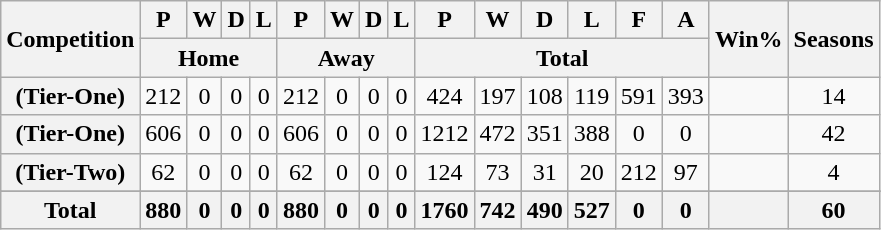<table class="wikitable plainrowheaders sortable" style="text-align:center">
<tr>
<th scope="col" rowspan="2">Competition</th>
<th scope="col">P</th>
<th scope="col">W</th>
<th scope="col">D</th>
<th scope="col">L</th>
<th scope="col">P</th>
<th scope="col">W</th>
<th scope="col">D</th>
<th scope="col">L</th>
<th scope="col">P</th>
<th scope="col">W</th>
<th scope="col">D</th>
<th scope="col">L</th>
<th scope="col">F</th>
<th scope="col">A</th>
<th scope="col" rowspan="2">Win%</th>
<th scope="col" rowspan="2">Seasons</th>
</tr>
<tr class="unsortable">
<th colspan="4">Home</th>
<th colspan="4">Away</th>
<th colspan="6">Total</th>
</tr>
<tr>
<th scope="row" align=left> (Tier-One)</th>
<td>212</td>
<td>0</td>
<td>0</td>
<td>0</td>
<td>212</td>
<td>0</td>
<td>0</td>
<td>0</td>
<td>424</td>
<td>197</td>
<td>108</td>
<td>119</td>
<td>591</td>
<td>393</td>
<td></td>
<td>14</td>
</tr>
<tr>
<th scope="row" align=left> (Tier-One)</th>
<td>606</td>
<td>0</td>
<td>0</td>
<td>0</td>
<td>606</td>
<td>0</td>
<td>0</td>
<td>0</td>
<td>1212</td>
<td>472</td>
<td>351</td>
<td>388</td>
<td>0</td>
<td>0</td>
<td></td>
<td>42</td>
</tr>
<tr>
<th scope="row" align=left> (Tier-Two)</th>
<td>62</td>
<td>0</td>
<td>0</td>
<td>0</td>
<td>62</td>
<td>0</td>
<td>0</td>
<td>0</td>
<td>124</td>
<td>73</td>
<td>31</td>
<td>20</td>
<td>212</td>
<td>97</td>
<td></td>
<td>4</td>
</tr>
<tr>
</tr>
<tr class="sortbottom">
<th>Total</th>
<th>880</th>
<th>0</th>
<th>0</th>
<th>0</th>
<th>880</th>
<th>0</th>
<th>0</th>
<th>0</th>
<th>1760</th>
<th>742</th>
<th>490</th>
<th>527</th>
<th>0</th>
<th>0</th>
<th></th>
<th>60</th>
</tr>
</table>
